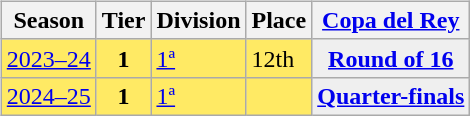<table>
<tr>
<td valign="top" width=0%><br><table class="wikitable">
<tr style="background:#f0f6fa;">
<th>Season</th>
<th>Tier</th>
<th>Division</th>
<th>Place</th>
<th><a href='#'>Copa del Rey</a></th>
</tr>
<tr>
<td style="background:#FFEA64;"><a href='#'>2023–24</a></td>
<th style="background:#FFEA64;">1</th>
<td style="background:#FFEA64;"><a href='#'>1ª</a></td>
<td style="background:#FFEA64;">12th</td>
<th style="background:#efefef;"><a href='#'>Round of 16</a></th>
</tr>
<tr>
<td style="background:#FFEA64;"><a href='#'>2024–25</a></td>
<th style="background:#FFEA64;">1</th>
<td style="background:#FFEA64;"><a href='#'>1ª</a></td>
<td style="background:#FFEA64;"></td>
<th style="background:#efefef;"><a href='#'>Quarter-finals</a></th>
</tr>
</table>
</td>
</tr>
</table>
